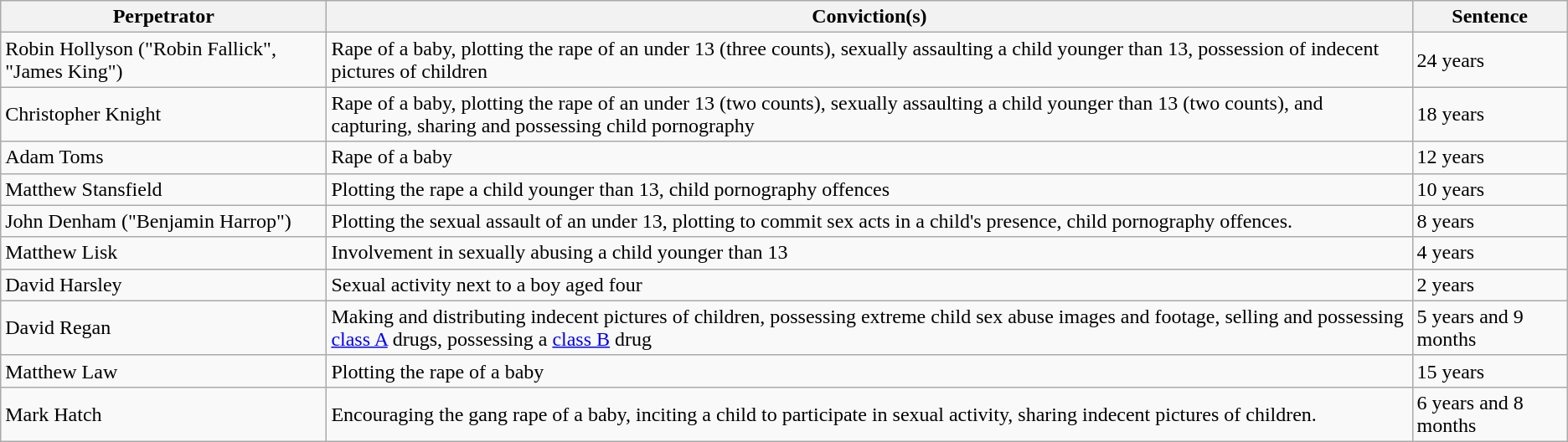<table class="wikitable">
<tr>
<th>Perpetrator</th>
<th>Conviction(s)</th>
<th>Sentence</th>
</tr>
<tr>
<td>Robin Hollyson ("Robin Fallick", "James King")</td>
<td>Rape of a baby, plotting the rape of an under 13 (three counts), sexually assaulting a child younger than 13, possession of indecent pictures of children</td>
<td>24 years</td>
</tr>
<tr>
<td>Christopher Knight</td>
<td>Rape of a baby, plotting the rape of an under 13 (two counts), sexually assaulting a child younger than 13 (two counts), and capturing, sharing and possessing child pornography</td>
<td>18 years</td>
</tr>
<tr>
<td>Adam Toms</td>
<td>Rape of a baby</td>
<td>12 years</td>
</tr>
<tr>
<td>Matthew Stansfield</td>
<td>Plotting the rape a child younger than 13, child pornography offences</td>
<td>10 years</td>
</tr>
<tr>
<td>John Denham ("Benjamin Harrop")</td>
<td>Plotting the sexual assault of an under 13, plotting to commit sex acts in a child's presence, child pornography offences.</td>
<td>8 years</td>
</tr>
<tr>
<td>Matthew Lisk</td>
<td>Involvement in sexually abusing a child younger than 13</td>
<td>4 years</td>
</tr>
<tr>
<td>David Harsley</td>
<td>Sexual activity next to a boy aged four</td>
<td>2 years</td>
</tr>
<tr>
<td>David Regan</td>
<td>Making and distributing indecent pictures of children, possessing extreme child sex abuse images and footage, selling and possessing <a href='#'>class A</a> drugs, possessing a <a href='#'>class B</a> drug</td>
<td>5 years and 9 months</td>
</tr>
<tr>
<td>Matthew Law</td>
<td>Plotting the rape of a baby</td>
<td>15 years</td>
</tr>
<tr>
<td>Mark Hatch</td>
<td>Encouraging the gang rape of a baby, inciting a child to participate in sexual activity, sharing indecent pictures of children.</td>
<td>6 years and 8 months</td>
</tr>
</table>
